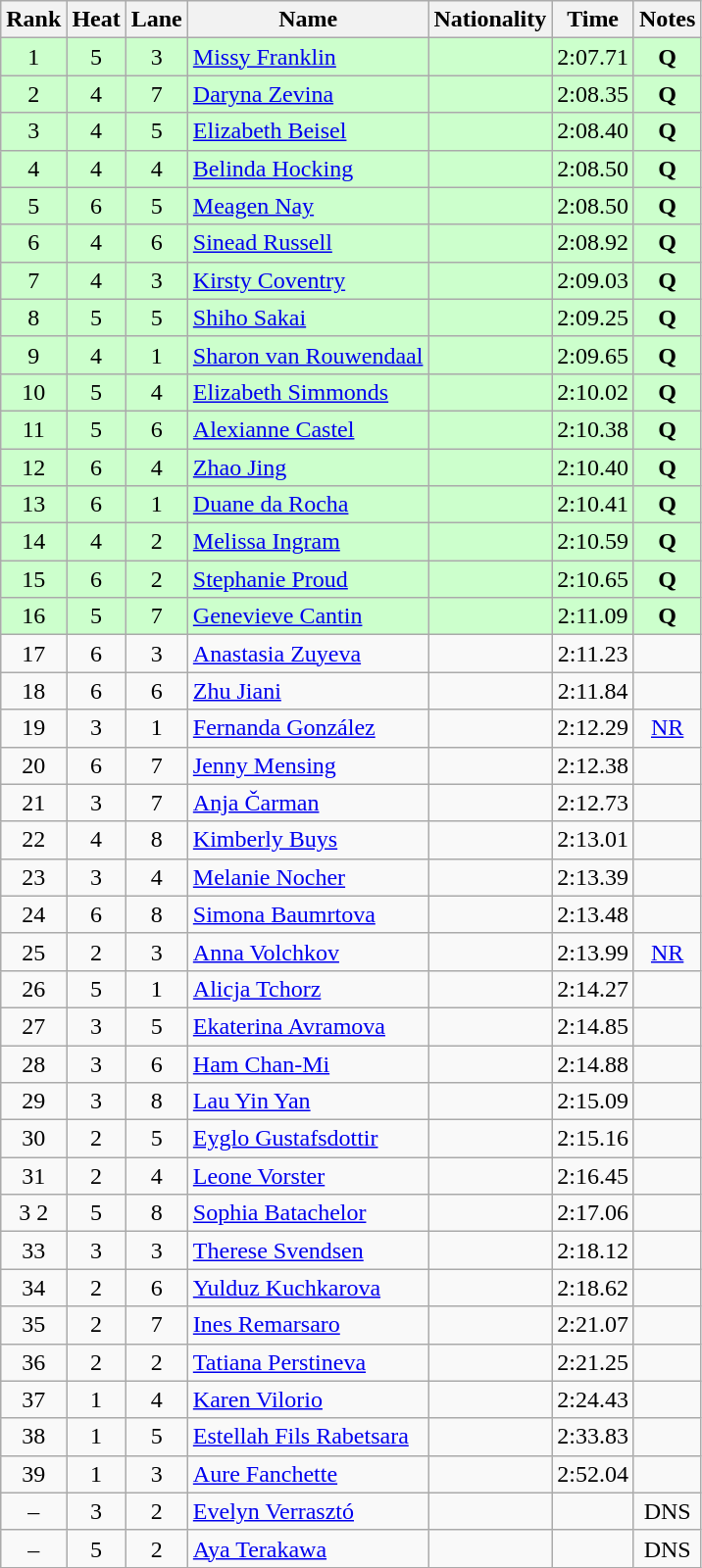<table class="wikitable sortable" style="text-align:center">
<tr>
<th>Rank</th>
<th>Heat</th>
<th>Lane</th>
<th>Name</th>
<th>Nationality</th>
<th>Time</th>
<th>Notes</th>
</tr>
<tr bgcolor=ccffcc>
<td>1</td>
<td>5</td>
<td>3</td>
<td align=left><a href='#'>Missy Franklin</a></td>
<td align=left></td>
<td>2:07.71</td>
<td><strong>Q</strong></td>
</tr>
<tr bgcolor=ccffcc>
<td>2</td>
<td>4</td>
<td>7</td>
<td align=left><a href='#'>Daryna Zevina</a></td>
<td align=left></td>
<td>2:08.35</td>
<td><strong>Q</strong></td>
</tr>
<tr bgcolor=ccffcc>
<td>3</td>
<td>4</td>
<td>5</td>
<td align=left><a href='#'>Elizabeth Beisel</a></td>
<td align=left></td>
<td>2:08.40</td>
<td><strong>Q</strong></td>
</tr>
<tr bgcolor=ccffcc>
<td>4</td>
<td>4</td>
<td>4</td>
<td align=left><a href='#'>Belinda Hocking</a></td>
<td align=left></td>
<td>2:08.50</td>
<td><strong>Q</strong></td>
</tr>
<tr bgcolor=ccffcc>
<td>5</td>
<td>6</td>
<td>5</td>
<td align=left><a href='#'>Meagen Nay</a></td>
<td align=left></td>
<td>2:08.50</td>
<td><strong>Q</strong></td>
</tr>
<tr bgcolor=ccffcc>
<td>6</td>
<td>4</td>
<td>6</td>
<td align=left><a href='#'>Sinead Russell</a></td>
<td align=left></td>
<td>2:08.92</td>
<td><strong>Q</strong></td>
</tr>
<tr bgcolor=ccffcc>
<td>7</td>
<td>4</td>
<td>3</td>
<td align=left><a href='#'>Kirsty Coventry</a></td>
<td align=left></td>
<td>2:09.03</td>
<td><strong>Q</strong></td>
</tr>
<tr bgcolor=ccffcc>
<td>8</td>
<td>5</td>
<td>5</td>
<td align=left><a href='#'>Shiho Sakai</a></td>
<td align=left></td>
<td>2:09.25</td>
<td><strong>Q</strong></td>
</tr>
<tr bgcolor=ccffcc>
<td>9</td>
<td>4</td>
<td>1</td>
<td align=left><a href='#'>Sharon van Rouwendaal</a></td>
<td align=left></td>
<td>2:09.65</td>
<td><strong>Q</strong></td>
</tr>
<tr bgcolor=ccffcc>
<td>10</td>
<td>5</td>
<td>4</td>
<td align=left><a href='#'>Elizabeth Simmonds</a></td>
<td align=left></td>
<td>2:10.02</td>
<td><strong>Q</strong></td>
</tr>
<tr bgcolor=ccffcc>
<td>11</td>
<td>5</td>
<td>6</td>
<td align=left><a href='#'>Alexianne Castel</a></td>
<td align=left></td>
<td>2:10.38</td>
<td><strong>Q</strong></td>
</tr>
<tr bgcolor=ccffcc>
<td>12</td>
<td>6</td>
<td>4</td>
<td align=left><a href='#'>Zhao Jing</a></td>
<td align=left></td>
<td>2:10.40</td>
<td><strong>Q</strong></td>
</tr>
<tr bgcolor=ccffcc>
<td>13</td>
<td>6</td>
<td>1</td>
<td align=left><a href='#'>Duane da Rocha</a></td>
<td align=left></td>
<td>2:10.41</td>
<td><strong>Q</strong></td>
</tr>
<tr bgcolor=ccffcc>
<td>14</td>
<td>4</td>
<td>2</td>
<td align=left><a href='#'>Melissa Ingram</a></td>
<td align=left></td>
<td>2:10.59</td>
<td><strong>Q</strong></td>
</tr>
<tr bgcolor=ccffcc>
<td>15</td>
<td>6</td>
<td>2</td>
<td align=left><a href='#'>Stephanie Proud</a></td>
<td align=left></td>
<td>2:10.65</td>
<td><strong>Q</strong></td>
</tr>
<tr bgcolor=ccffcc>
<td>16</td>
<td>5</td>
<td>7</td>
<td align=left><a href='#'>Genevieve Cantin</a></td>
<td align=left></td>
<td>2:11.09</td>
<td><strong>Q</strong></td>
</tr>
<tr>
<td>17</td>
<td>6</td>
<td>3</td>
<td align=left><a href='#'>Anastasia Zuyeva</a></td>
<td align=left></td>
<td>2:11.23</td>
<td></td>
</tr>
<tr>
<td>18</td>
<td>6</td>
<td>6</td>
<td align=left><a href='#'>Zhu Jiani</a></td>
<td align=left></td>
<td>2:11.84</td>
<td></td>
</tr>
<tr>
<td>19</td>
<td>3</td>
<td>1</td>
<td align=left><a href='#'>Fernanda González</a></td>
<td align=left></td>
<td>2:12.29</td>
<td><a href='#'>NR</a></td>
</tr>
<tr>
<td>20</td>
<td>6</td>
<td>7</td>
<td align=left><a href='#'>Jenny Mensing</a></td>
<td align=left></td>
<td>2:12.38</td>
<td></td>
</tr>
<tr>
<td>21</td>
<td>3</td>
<td>7</td>
<td align=left><a href='#'>Anja Čarman</a></td>
<td align=left></td>
<td>2:12.73</td>
<td></td>
</tr>
<tr>
<td>22</td>
<td>4</td>
<td>8</td>
<td align=left><a href='#'>Kimberly Buys</a></td>
<td align=left></td>
<td>2:13.01</td>
<td></td>
</tr>
<tr>
<td>23</td>
<td>3</td>
<td>4</td>
<td align=left><a href='#'>Melanie Nocher</a></td>
<td align=left></td>
<td>2:13.39</td>
<td></td>
</tr>
<tr>
<td>24</td>
<td>6</td>
<td>8</td>
<td align=left><a href='#'>Simona Baumrtova</a></td>
<td align=left></td>
<td>2:13.48</td>
<td></td>
</tr>
<tr>
<td>25</td>
<td>2</td>
<td>3</td>
<td align=left><a href='#'>Anna Volchkov</a></td>
<td align=left></td>
<td>2:13.99</td>
<td><a href='#'>NR</a></td>
</tr>
<tr>
<td>26</td>
<td>5</td>
<td>1</td>
<td align=left><a href='#'>Alicja Tchorz</a></td>
<td align=left></td>
<td>2:14.27</td>
<td></td>
</tr>
<tr>
<td>27</td>
<td>3</td>
<td>5</td>
<td align=left><a href='#'>Ekaterina Avramova</a></td>
<td align=left></td>
<td>2:14.85</td>
<td></td>
</tr>
<tr>
<td>28</td>
<td>3</td>
<td>6</td>
<td align=left><a href='#'>Ham Chan-Mi</a></td>
<td align=left></td>
<td>2:14.88</td>
<td></td>
</tr>
<tr>
<td>29</td>
<td>3</td>
<td>8</td>
<td align=left><a href='#'>Lau Yin Yan</a></td>
<td align=left></td>
<td>2:15.09</td>
<td></td>
</tr>
<tr>
<td>30</td>
<td>2</td>
<td>5</td>
<td align=left><a href='#'>Eyglo Gustafsdottir</a></td>
<td align=left></td>
<td>2:15.16</td>
<td></td>
</tr>
<tr>
<td>31</td>
<td>2</td>
<td>4</td>
<td align=left><a href='#'>Leone Vorster</a></td>
<td align=left></td>
<td>2:16.45</td>
<td></td>
</tr>
<tr>
<td>3 2</td>
<td>5</td>
<td>8</td>
<td align=left><a href='#'>Sophia Batachelor</a></td>
<td align=left></td>
<td>2:17.06</td>
<td></td>
</tr>
<tr>
<td>33</td>
<td>3</td>
<td>3</td>
<td align=left><a href='#'>Therese Svendsen</a></td>
<td align=left></td>
<td>2:18.12</td>
<td></td>
</tr>
<tr>
<td>34</td>
<td>2</td>
<td>6</td>
<td align=left><a href='#'>Yulduz Kuchkarova</a></td>
<td align=left></td>
<td>2:18.62</td>
<td></td>
</tr>
<tr>
<td>35</td>
<td>2</td>
<td>7</td>
<td align=left><a href='#'>Ines Remarsaro</a></td>
<td align=left></td>
<td>2:21.07</td>
<td></td>
</tr>
<tr>
<td>36</td>
<td>2</td>
<td>2</td>
<td align=left><a href='#'>Tatiana Perstineva</a></td>
<td align=left></td>
<td>2:21.25</td>
<td></td>
</tr>
<tr>
<td>37</td>
<td>1</td>
<td>4</td>
<td align=left><a href='#'>Karen Vilorio</a></td>
<td align=left></td>
<td>2:24.43</td>
<td></td>
</tr>
<tr>
<td>38</td>
<td>1</td>
<td>5</td>
<td align=left><a href='#'>Estellah Fils Rabetsara</a></td>
<td align=left></td>
<td>2:33.83</td>
<td></td>
</tr>
<tr>
<td>39</td>
<td>1</td>
<td>3</td>
<td align=left><a href='#'>Aure Fanchette</a></td>
<td align=left></td>
<td>2:52.04</td>
<td></td>
</tr>
<tr>
<td>–</td>
<td>3</td>
<td>2</td>
<td align=left><a href='#'>Evelyn Verrasztó</a></td>
<td align=left></td>
<td></td>
<td>DNS</td>
</tr>
<tr>
<td>–</td>
<td>5</td>
<td>2</td>
<td align=left><a href='#'>Aya Terakawa</a></td>
<td align=left></td>
<td></td>
<td>DNS</td>
</tr>
</table>
